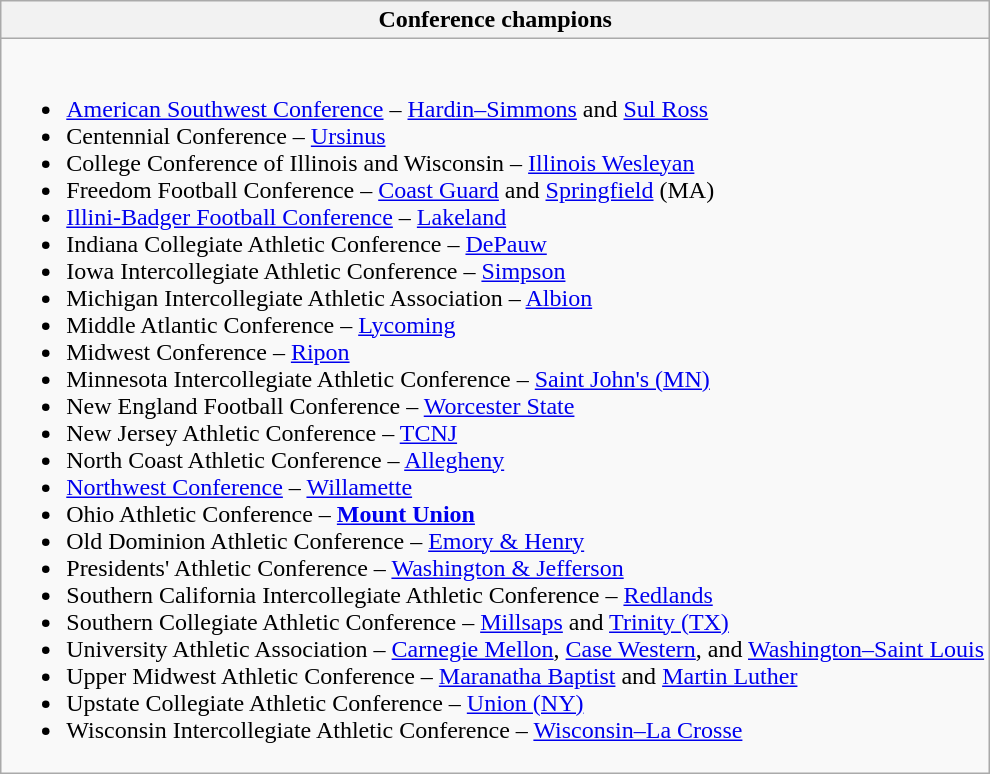<table class="wikitable">
<tr>
<th>Conference champions</th>
</tr>
<tr>
<td><br><ul><li><a href='#'>American Southwest Conference</a> – <a href='#'>Hardin–Simmons</a> and <a href='#'>Sul Ross</a></li><li>Centennial Conference – <a href='#'>Ursinus</a></li><li>College Conference of Illinois and Wisconsin – <a href='#'>Illinois Wesleyan</a></li><li>Freedom Football Conference – <a href='#'>Coast Guard</a> and <a href='#'>Springfield</a> (MA)</li><li><a href='#'>Illini-Badger Football Conference</a> – <a href='#'>Lakeland</a></li><li>Indiana Collegiate Athletic Conference – <a href='#'>DePauw</a></li><li>Iowa Intercollegiate Athletic Conference – <a href='#'>Simpson</a></li><li>Michigan Intercollegiate Athletic Association – <a href='#'>Albion</a></li><li>Middle Atlantic Conference – <a href='#'>Lycoming</a></li><li>Midwest Conference – <a href='#'>Ripon</a></li><li>Minnesota Intercollegiate Athletic Conference – <a href='#'>Saint John's (MN)</a></li><li>New England Football Conference – <a href='#'>Worcester State</a></li><li>New Jersey Athletic Conference – <a href='#'>TCNJ</a></li><li>North Coast Athletic Conference – <a href='#'>Allegheny</a></li><li><a href='#'>Northwest Conference</a> – <a href='#'>Willamette</a></li><li>Ohio Athletic Conference – <strong><a href='#'>Mount Union</a></strong></li><li>Old Dominion Athletic Conference – <a href='#'>Emory & Henry</a></li><li>Presidents' Athletic Conference – <a href='#'>Washington & Jefferson</a></li><li>Southern California Intercollegiate Athletic Conference – <a href='#'>Redlands</a></li><li>Southern Collegiate Athletic Conference – <a href='#'>Millsaps</a> and <a href='#'>Trinity (TX)</a></li><li>University Athletic Association – <a href='#'>Carnegie Mellon</a>, <a href='#'>Case Western</a>, and <a href='#'>Washington–Saint Louis</a></li><li>Upper Midwest Athletic Conference – <a href='#'>Maranatha Baptist</a> and <a href='#'>Martin Luther</a></li><li>Upstate Collegiate Athletic Conference – <a href='#'>Union (NY)</a></li><li>Wisconsin Intercollegiate Athletic Conference – <a href='#'>Wisconsin–La Crosse</a></li></ul></td>
</tr>
</table>
